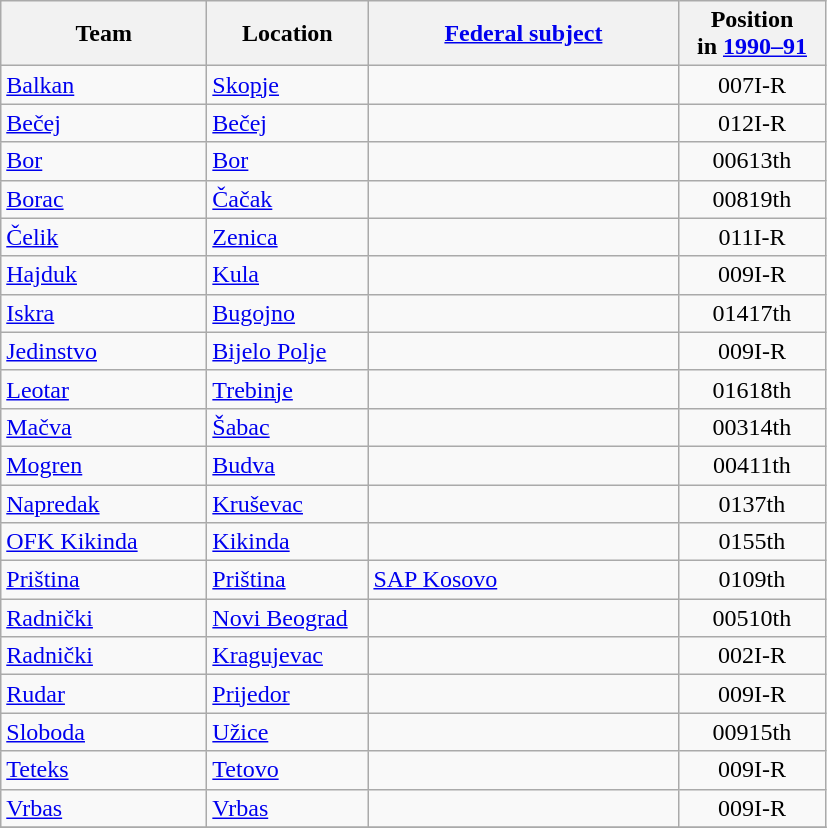<table class="wikitable sortable" style="text-align: left;">
<tr>
<th width="130">Team</th>
<th width="100">Location</th>
<th width="200"><a href='#'>Federal subject</a></th>
<th width="90">Position<br>in <a href='#'>1990–91</a></th>
</tr>
<tr>
<td><a href='#'>Balkan</a></td>
<td><a href='#'>Skopje</a></td>
<td></td>
<td style="text-align:center;"><span>007</span>I-R</td>
</tr>
<tr>
<td><a href='#'>Bečej</a></td>
<td><a href='#'>Bečej</a></td>
<td></td>
<td style="text-align:center;"><span>012</span>I-R</td>
</tr>
<tr>
<td><a href='#'>Bor</a></td>
<td><a href='#'>Bor</a></td>
<td></td>
<td style="text-align:center;"><span>006</span>13th</td>
</tr>
<tr>
<td><a href='#'>Borac</a></td>
<td><a href='#'>Čačak</a></td>
<td></td>
<td style="text-align:center;"><span>008</span>19th</td>
</tr>
<tr>
<td><a href='#'>Čelik</a></td>
<td><a href='#'>Zenica</a></td>
<td></td>
<td style="text-align:center;"><span>011</span>I-R</td>
</tr>
<tr>
<td><a href='#'>Hajduk</a></td>
<td><a href='#'>Kula</a></td>
<td></td>
<td style="text-align:center;"><span>009</span>I-R</td>
</tr>
<tr>
<td><a href='#'>Iskra</a></td>
<td><a href='#'>Bugojno</a></td>
<td></td>
<td style="text-align:center;"><span>014</span>17th</td>
</tr>
<tr>
<td><a href='#'>Jedinstvo</a></td>
<td><a href='#'>Bijelo Polje</a></td>
<td></td>
<td style="text-align:center;"><span>009</span>I-R</td>
</tr>
<tr>
<td><a href='#'>Leotar</a></td>
<td><a href='#'>Trebinje</a></td>
<td></td>
<td style="text-align:center;"><span>016</span>18th</td>
</tr>
<tr>
<td><a href='#'>Mačva</a></td>
<td><a href='#'>Šabac</a></td>
<td></td>
<td style="text-align:center;"><span>003</span>14th</td>
</tr>
<tr>
<td><a href='#'>Mogren</a></td>
<td><a href='#'>Budva</a></td>
<td></td>
<td style="text-align:center;"><span>004</span>11th</td>
</tr>
<tr>
<td><a href='#'>Napredak</a></td>
<td><a href='#'>Kruševac</a></td>
<td></td>
<td style="text-align:center;"><span>013</span>7th</td>
</tr>
<tr>
<td><a href='#'>OFK Kikinda</a></td>
<td><a href='#'>Kikinda</a></td>
<td></td>
<td style="text-align:center;"><span>015</span>5th</td>
</tr>
<tr>
<td><a href='#'>Priština</a></td>
<td><a href='#'>Priština</a></td>
<td> <a href='#'>SAP Kosovo</a></td>
<td style="text-align:center;"><span>010</span>9th</td>
</tr>
<tr>
<td><a href='#'>Radnički</a></td>
<td><a href='#'>Novi Beograd</a></td>
<td></td>
<td style="text-align:center;"><span>005</span>10th</td>
</tr>
<tr>
<td><a href='#'>Radnički</a></td>
<td><a href='#'>Kragujevac</a></td>
<td></td>
<td style="text-align:center;"><span>002</span>I-R</td>
</tr>
<tr>
<td><a href='#'>Rudar</a></td>
<td><a href='#'>Prijedor</a></td>
<td></td>
<td style="text-align:center;"><span>009</span>I-R</td>
</tr>
<tr>
<td><a href='#'>Sloboda</a></td>
<td><a href='#'>Užice</a></td>
<td></td>
<td style="text-align:center;"><span>009</span>15th</td>
</tr>
<tr>
<td><a href='#'>Teteks</a></td>
<td><a href='#'>Tetovo</a></td>
<td></td>
<td style="text-align:center;"><span>009</span>I-R</td>
</tr>
<tr>
<td><a href='#'>Vrbas</a></td>
<td><a href='#'>Vrbas</a></td>
<td></td>
<td style="text-align:center;"><span>009</span>I-R</td>
</tr>
<tr>
</tr>
</table>
